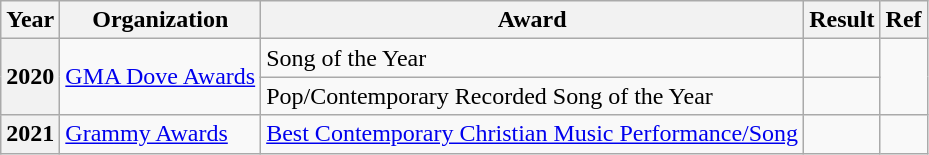<table class="wikitable plainrowheaders">
<tr>
<th>Year</th>
<th>Organization</th>
<th>Award</th>
<th>Result</th>
<th>Ref</th>
</tr>
<tr>
<th scope="row" rowspan="2">2020</th>
<td rowspan="2"><a href='#'>GMA Dove Awards</a></td>
<td>Song of the Year</td>
<td></td>
<td rowspan="2"></td>
</tr>
<tr>
<td>Pop/Contemporary Recorded Song of the Year</td>
<td></td>
</tr>
<tr>
<th scope="row">2021</th>
<td><a href='#'>Grammy Awards</a></td>
<td><a href='#'>Best Contemporary Christian Music Performance/Song</a></td>
<td></td>
<td></td>
</tr>
</table>
